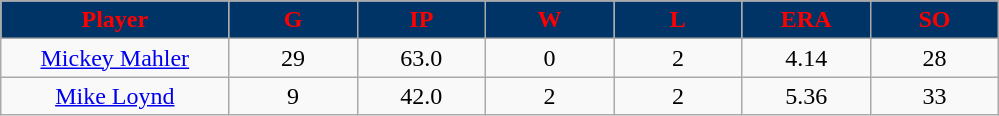<table class="wikitable sortable">
<tr>
<th style="background:#003366;color:red;"  width="16%">Player</th>
<th style="background:#003366;color:red;"  width="9%">G</th>
<th style="background:#003366;color:red;"  width="9%">IP</th>
<th style="background:#003366;color:red;"  width="9%">W</th>
<th style="background:#003366;color:red;"  width="9%">L</th>
<th style="background:#003366;color:red;"  width="9%">ERA</th>
<th style="background:#003366;color:red;"  width="9%">SO</th>
</tr>
<tr align="center">
<td><a href='#'>Mickey Mahler</a></td>
<td>29</td>
<td>63.0</td>
<td>0</td>
<td>2</td>
<td>4.14</td>
<td>28</td>
</tr>
<tr align="center">
<td><a href='#'>Mike Loynd</a></td>
<td>9</td>
<td>42.0</td>
<td>2</td>
<td>2</td>
<td>5.36</td>
<td>33</td>
</tr>
</table>
